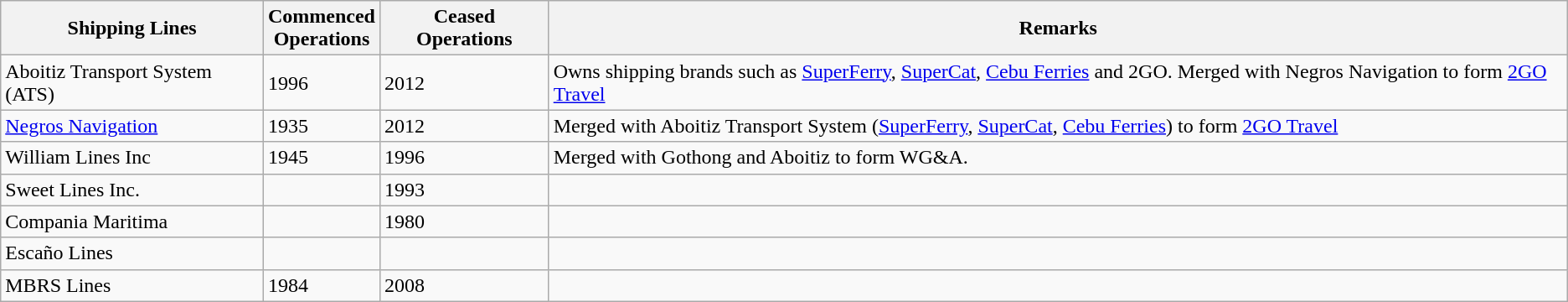<table class="wikitable sortable">
<tr valign="middle">
<th>Shipping Lines</th>
<th>Commenced<br>Operations</th>
<th>Ceased Operations</th>
<th>Remarks</th>
</tr>
<tr>
<td>Aboitiz Transport System (ATS)</td>
<td>1996</td>
<td>2012</td>
<td>Owns shipping brands such as <a href='#'>SuperFerry</a>, <a href='#'>SuperCat</a>, <a href='#'>Cebu Ferries</a> and 2GO. Merged with Negros Navigation to form <a href='#'>2GO Travel</a></td>
</tr>
<tr>
<td><a href='#'>Negros Navigation</a></td>
<td>1935</td>
<td>2012</td>
<td>Merged with Aboitiz Transport System (<a href='#'>SuperFerry</a>, <a href='#'>SuperCat</a>, <a href='#'>Cebu Ferries</a>) to form <a href='#'>2GO Travel</a></td>
</tr>
<tr>
<td>William Lines Inc</td>
<td>1945</td>
<td>1996</td>
<td>Merged with Gothong and Aboitiz to form WG&A.</td>
</tr>
<tr>
<td>Sweet Lines Inc.</td>
<td></td>
<td>1993</td>
<td></td>
</tr>
<tr>
<td>Compania Maritima</td>
<td></td>
<td>1980</td>
<td></td>
</tr>
<tr>
<td>Escaño Lines</td>
<td></td>
<td></td>
<td></td>
</tr>
<tr>
<td>MBRS Lines</td>
<td>1984</td>
<td>2008</td>
<td></td>
</tr>
</table>
